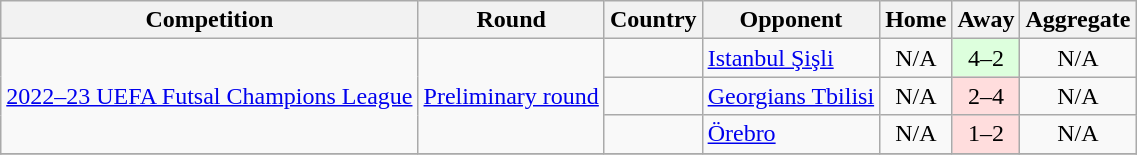<table class= wikitable>
<tr>
<th>Competition</th>
<th>Round</th>
<th>Country</th>
<th>Opponent</th>
<th>Home</th>
<th>Away</th>
<th>Aggregate</th>
</tr>
<tr>
<td rowspan=3><a href='#'>2022–23 UEFA Futsal Champions League</a></td>
<td rowspan=3><a href='#'>Preliminary round</a></td>
<td style="text-align:left;"></td>
<td style="text-align:left;"><a href='#'>Istanbul Şişli</a></td>
<td style="text-align:center;">N/A</td>
<td style="background:#dfd; text-align:center;">4–2</td>
<td style="text-align:center;">N/A</td>
</tr>
<tr>
<td style="text-align:left;"></td>
<td style="text-align:left;"><a href='#'>Georgians Tbilisi</a></td>
<td style="text-align:center;">N/A</td>
<td style="background:#fdd; text-align:center;">2–4</td>
<td style="text-align:center;">N/A</td>
</tr>
<tr>
<td style="text-align:left;"></td>
<td style="text-align:left;"><a href='#'>Örebro</a></td>
<td style="text-align:center;">N/A</td>
<td style="background:#fdd; text-align:center;">1–2</td>
<td style="text-align:center;">N/A</td>
</tr>
<tr>
</tr>
</table>
